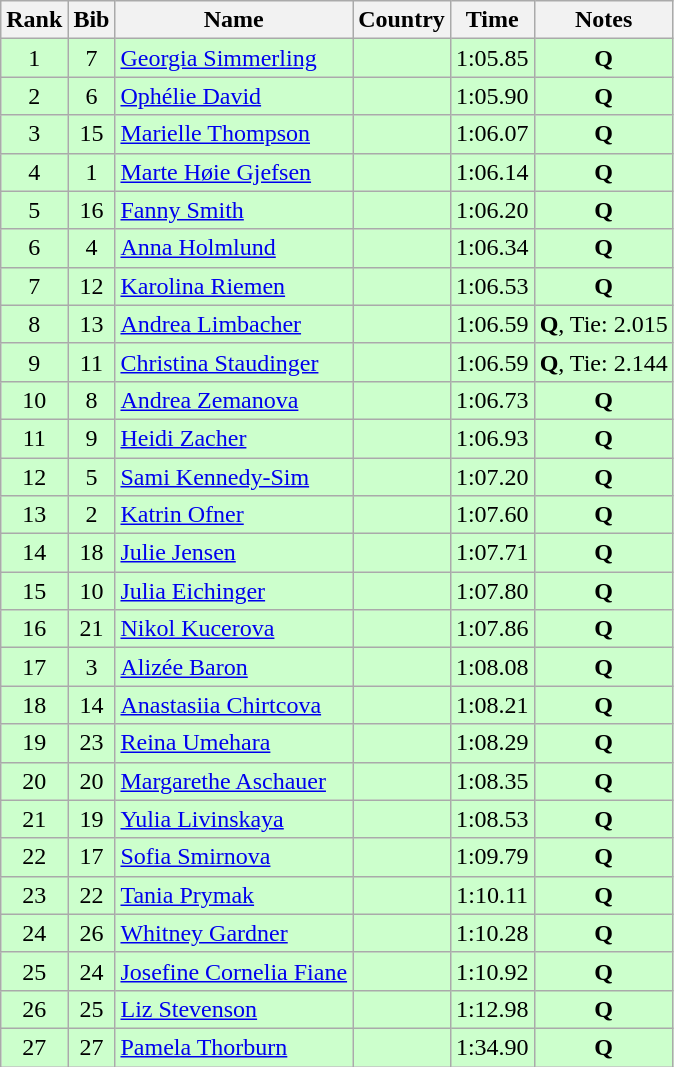<table class="wikitable sortable" style="text-align:center">
<tr>
<th>Rank</th>
<th>Bib</th>
<th>Name</th>
<th>Country</th>
<th>Time</th>
<th>Notes</th>
</tr>
<tr bgcolor="#ccffcc">
<td>1</td>
<td>7</td>
<td align=left><a href='#'>Georgia Simmerling</a></td>
<td align=left></td>
<td>1:05.85</td>
<td><strong>Q</strong></td>
</tr>
<tr bgcolor="#ccffcc">
<td>2</td>
<td>6</td>
<td align=left><a href='#'>Ophélie David</a></td>
<td align=left></td>
<td>1:05.90</td>
<td><strong>Q</strong></td>
</tr>
<tr bgcolor="#ccffcc">
<td>3</td>
<td>15</td>
<td align=left><a href='#'>Marielle Thompson</a></td>
<td align=left></td>
<td>1:06.07</td>
<td><strong>Q</strong></td>
</tr>
<tr bgcolor="#ccffcc">
<td>4</td>
<td>1</td>
<td align=left><a href='#'>Marte Høie Gjefsen</a></td>
<td align=left></td>
<td>1:06.14</td>
<td><strong>Q</strong></td>
</tr>
<tr bgcolor="#ccffcc">
<td>5</td>
<td>16</td>
<td align=left><a href='#'>Fanny Smith</a></td>
<td align=left></td>
<td>1:06.20</td>
<td><strong>Q</strong></td>
</tr>
<tr bgcolor="#ccffcc">
<td>6</td>
<td>4</td>
<td align=left><a href='#'>Anna Holmlund</a></td>
<td align=left></td>
<td>1:06.34</td>
<td><strong>Q</strong></td>
</tr>
<tr bgcolor="#ccffcc">
<td>7</td>
<td>12</td>
<td align=left><a href='#'>Karolina Riemen</a></td>
<td align=left></td>
<td>1:06.53</td>
<td><strong>Q</strong></td>
</tr>
<tr bgcolor="#ccffcc">
<td>8</td>
<td>13</td>
<td align=left><a href='#'>Andrea Limbacher</a></td>
<td align=left></td>
<td>1:06.59</td>
<td><strong>Q</strong>, Tie: 2.015</td>
</tr>
<tr bgcolor="#ccffcc">
<td>9</td>
<td>11</td>
<td align=left><a href='#'>Christina Staudinger</a></td>
<td align=left></td>
<td>1:06.59</td>
<td><strong>Q</strong>, Tie: 2.144</td>
</tr>
<tr bgcolor="#ccffcc">
<td>10</td>
<td>8</td>
<td align=left><a href='#'>Andrea Zemanova</a></td>
<td align=left></td>
<td>1:06.73</td>
<td><strong>Q</strong></td>
</tr>
<tr bgcolor="#ccffcc">
<td>11</td>
<td>9</td>
<td align=left><a href='#'>Heidi Zacher</a></td>
<td align=left></td>
<td>1:06.93</td>
<td><strong>Q</strong></td>
</tr>
<tr bgcolor="#ccffcc">
<td>12</td>
<td>5</td>
<td align=left><a href='#'>Sami Kennedy-Sim</a></td>
<td align=left></td>
<td>1:07.20</td>
<td><strong>Q</strong></td>
</tr>
<tr bgcolor="#ccffcc">
<td>13</td>
<td>2</td>
<td align=left><a href='#'>Katrin Ofner</a></td>
<td align=left></td>
<td>1:07.60</td>
<td><strong>Q</strong></td>
</tr>
<tr bgcolor="#ccffcc">
<td>14</td>
<td>18</td>
<td align=left><a href='#'>Julie Jensen</a></td>
<td align=left></td>
<td>1:07.71</td>
<td><strong>Q</strong></td>
</tr>
<tr bgcolor="#ccffcc">
<td>15</td>
<td>10</td>
<td align=left><a href='#'>Julia Eichinger</a></td>
<td align=left></td>
<td>1:07.80</td>
<td><strong>Q</strong></td>
</tr>
<tr bgcolor="#ccffcc">
<td>16</td>
<td>21</td>
<td align=left><a href='#'>Nikol Kucerova</a></td>
<td align=left></td>
<td>1:07.86</td>
<td><strong>Q</strong></td>
</tr>
<tr bgcolor="#ccffcc">
<td>17</td>
<td>3</td>
<td align=left><a href='#'>Alizée Baron</a></td>
<td align=left></td>
<td>1:08.08</td>
<td><strong>Q</strong></td>
</tr>
<tr bgcolor="#ccffcc">
<td>18</td>
<td>14</td>
<td align=left><a href='#'>Anastasiia Chirtcova</a></td>
<td align=left></td>
<td>1:08.21</td>
<td><strong>Q</strong></td>
</tr>
<tr bgcolor="#ccffcc">
<td>19</td>
<td>23</td>
<td align=left><a href='#'>Reina Umehara</a></td>
<td align=left></td>
<td>1:08.29</td>
<td><strong>Q</strong></td>
</tr>
<tr bgcolor="#ccffcc">
<td>20</td>
<td>20</td>
<td align=left><a href='#'>Margarethe Aschauer</a></td>
<td align=left></td>
<td>1:08.35</td>
<td><strong>Q</strong></td>
</tr>
<tr bgcolor="#ccffcc">
<td>21</td>
<td>19</td>
<td align=left><a href='#'>Yulia Livinskaya</a></td>
<td align=left></td>
<td>1:08.53</td>
<td><strong>Q</strong></td>
</tr>
<tr bgcolor="#ccffcc">
<td>22</td>
<td>17</td>
<td align=left><a href='#'>Sofia Smirnova</a></td>
<td align=left></td>
<td>1:09.79</td>
<td><strong>Q</strong></td>
</tr>
<tr bgcolor="#ccffcc">
<td>23</td>
<td>22</td>
<td align=left><a href='#'>Tania Prymak</a></td>
<td align=left></td>
<td>1:10.11</td>
<td><strong>Q</strong></td>
</tr>
<tr bgcolor="#ccffcc">
<td>24</td>
<td>26</td>
<td align=left><a href='#'>Whitney Gardner</a></td>
<td align=left></td>
<td>1:10.28</td>
<td><strong>Q</strong></td>
</tr>
<tr bgcolor="#ccffcc">
<td>25</td>
<td>24</td>
<td align=left><a href='#'>Josefine Cornelia Fiane</a></td>
<td align=left></td>
<td>1:10.92</td>
<td><strong>Q</strong></td>
</tr>
<tr bgcolor="#ccffcc">
<td>26</td>
<td>25</td>
<td align=left><a href='#'>Liz Stevenson</a></td>
<td align=left></td>
<td>1:12.98</td>
<td><strong>Q</strong></td>
</tr>
<tr bgcolor="#ccffcc">
<td>27</td>
<td>27</td>
<td align=left><a href='#'>Pamela Thorburn</a></td>
<td align=left></td>
<td>1:34.90</td>
<td><strong>Q</strong></td>
</tr>
</table>
